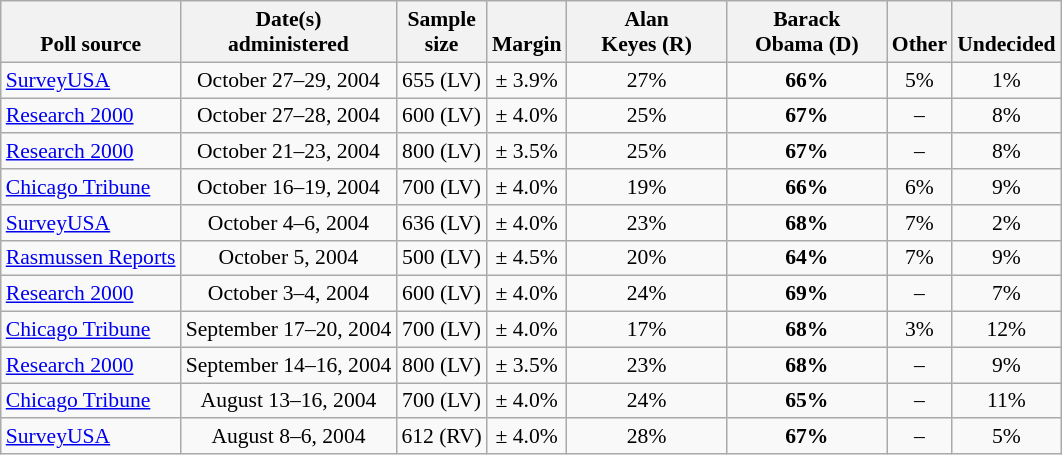<table class="wikitable" style="font-size:90%;text-align:center;">
<tr valign=bottom>
<th>Poll source</th>
<th>Date(s)<br>administered</th>
<th>Sample<br>size</th>
<th>Margin<br></th>
<th style="width:100px;">Alan<br>Keyes (R)</th>
<th style="width:100px;">Barack<br>Obama (D)</th>
<th>Other</th>
<th>Undecided</th>
</tr>
<tr>
<td style="text-align:left;"><a href='#'>SurveyUSA</a></td>
<td>October 27–29, 2004</td>
<td>655 (LV)</td>
<td>± 3.9%</td>
<td>27%</td>
<td><strong>66%</strong></td>
<td>5%</td>
<td>1%</td>
</tr>
<tr>
<td style="text-align:left;"><a href='#'>Research 2000</a></td>
<td>October 27–28, 2004</td>
<td>600 (LV)</td>
<td>± 4.0%</td>
<td>25%</td>
<td><strong>67%</strong></td>
<td>–</td>
<td>8%</td>
</tr>
<tr>
<td style="text-align:left;"><a href='#'>Research 2000</a></td>
<td>October 21–23, 2004</td>
<td>800 (LV)</td>
<td>± 3.5%</td>
<td>25%</td>
<td><strong>67%</strong></td>
<td>–</td>
<td>8%</td>
</tr>
<tr>
<td style="text-align:left;"><a href='#'>Chicago Tribune</a></td>
<td>October 16–19, 2004</td>
<td>700 (LV)</td>
<td>± 4.0%</td>
<td>19%</td>
<td><strong>66%</strong></td>
<td>6%</td>
<td>9%</td>
</tr>
<tr>
<td style="text-align:left;"><a href='#'>SurveyUSA</a></td>
<td>October 4–6, 2004</td>
<td>636 (LV)</td>
<td>± 4.0%</td>
<td>23%</td>
<td><strong>68%</strong></td>
<td>7%</td>
<td>2%</td>
</tr>
<tr>
<td style="text-align:left;"><a href='#'>Rasmussen Reports</a></td>
<td>October 5, 2004</td>
<td>500 (LV)</td>
<td>± 4.5%</td>
<td>20%</td>
<td><strong>64%</strong></td>
<td>7%</td>
<td>9%</td>
</tr>
<tr>
<td style="text-align:left;"><a href='#'>Research 2000</a></td>
<td>October 3–4, 2004</td>
<td>600 (LV)</td>
<td>± 4.0%</td>
<td>24%</td>
<td><strong>69%</strong></td>
<td>–</td>
<td>7%</td>
</tr>
<tr>
<td style="text-align:left;"><a href='#'>Chicago Tribune</a></td>
<td>September 17–20, 2004</td>
<td>700 (LV)</td>
<td>± 4.0%</td>
<td>17%</td>
<td><strong>68%</strong></td>
<td>3%</td>
<td>12%</td>
</tr>
<tr>
<td style="text-align:left;"><a href='#'>Research 2000</a></td>
<td>September 14–16, 2004</td>
<td>800 (LV)</td>
<td>± 3.5%</td>
<td>23%</td>
<td><strong>68%</strong></td>
<td>–</td>
<td>9%</td>
</tr>
<tr>
<td style="text-align:left;"><a href='#'>Chicago Tribune</a></td>
<td>August 13–16, 2004</td>
<td>700 (LV)</td>
<td>± 4.0%</td>
<td>24%</td>
<td><strong>65%</strong></td>
<td>–</td>
<td>11%</td>
</tr>
<tr>
<td style="text-align:left;"><a href='#'>SurveyUSA</a></td>
<td>August 8–6, 2004</td>
<td>612 (RV)</td>
<td>± 4.0%</td>
<td>28%</td>
<td><strong>67%</strong></td>
<td>–</td>
<td>5%</td>
</tr>
</table>
